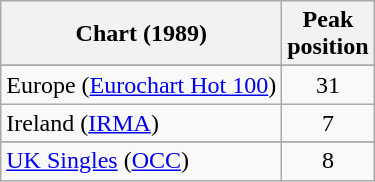<table class="wikitable sortable">
<tr>
<th>Chart (1989)</th>
<th>Peak<br>position</th>
</tr>
<tr>
</tr>
<tr>
<td>Europe (<a href='#'>Eurochart Hot 100</a>)</td>
<td style="text-align:center;">31</td>
</tr>
<tr>
<td>Ireland (<a href='#'>IRMA</a>)</td>
<td style="text-align:center;">7</td>
</tr>
<tr>
</tr>
<tr>
</tr>
<tr>
<td><a href='#'>UK Singles</a> (<a href='#'>OCC</a>)</td>
<td style="text-align:center;">8</td>
</tr>
</table>
